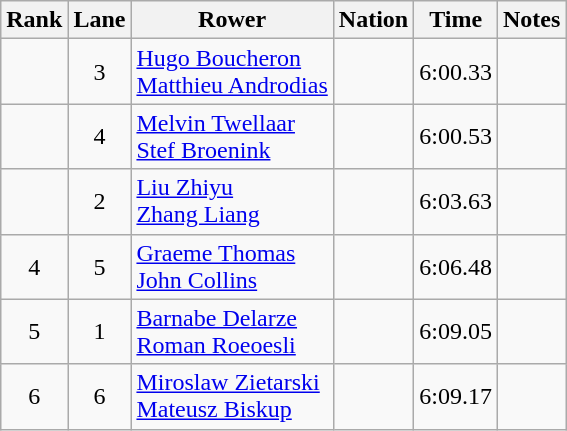<table class="wikitable sortable" style="text-align:center">
<tr>
<th>Rank</th>
<th>Lane</th>
<th>Rower</th>
<th>Nation</th>
<th>Time</th>
<th>Notes</th>
</tr>
<tr>
<td></td>
<td>3</td>
<td align="left"><a href='#'>Hugo Boucheron</a><br><a href='#'>Matthieu Androdias</a></td>
<td align="left"></td>
<td>6:00.33</td>
<td></td>
</tr>
<tr>
<td></td>
<td>4</td>
<td align="left"><a href='#'>Melvin Twellaar</a><br><a href='#'>Stef Broenink</a></td>
<td align="left"></td>
<td>6:00.53</td>
<td></td>
</tr>
<tr>
<td></td>
<td>2</td>
<td align="left"><a href='#'>Liu Zhiyu</a><br><a href='#'>Zhang Liang</a></td>
<td align="left"></td>
<td>6:03.63</td>
<td></td>
</tr>
<tr>
<td>4</td>
<td>5</td>
<td align="left"><a href='#'>Graeme Thomas</a><br><a href='#'>John Collins</a></td>
<td align="left"></td>
<td>6:06.48</td>
<td></td>
</tr>
<tr>
<td>5</td>
<td>1</td>
<td align="left"><a href='#'>Barnabe Delarze</a><br><a href='#'>Roman Roeoesli</a></td>
<td align="left"></td>
<td>6:09.05</td>
<td></td>
</tr>
<tr>
<td>6</td>
<td>6</td>
<td align="left"><a href='#'>Miroslaw Zietarski</a><br><a href='#'>Mateusz Biskup</a></td>
<td align="left"></td>
<td>6:09.17</td>
<td></td>
</tr>
</table>
